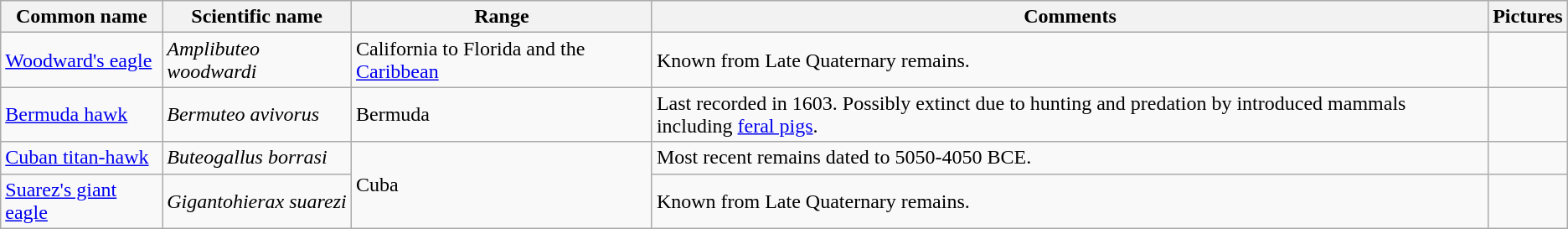<table class="wikitable sortable">
<tr>
<th>Common name</th>
<th>Scientific name</th>
<th>Range</th>
<th class="unsortable">Comments</th>
<th>Pictures</th>
</tr>
<tr>
<td><a href='#'>Woodward's eagle</a></td>
<td><em>Amplibuteo woodwardi</em></td>
<td>California to Florida and the <a href='#'>Caribbean</a></td>
<td>Known from Late Quaternary remains.</td>
<td></td>
</tr>
<tr>
<td><a href='#'>Bermuda hawk</a></td>
<td><em>Bermuteo avivorus</em></td>
<td>Bermuda</td>
<td>Last recorded in 1603. Possibly extinct due to hunting and predation by introduced mammals including <a href='#'>feral pigs</a>.</td>
<td></td>
</tr>
<tr>
<td><a href='#'>Cuban titan-hawk</a></td>
<td><em>Buteogallus borrasi</em></td>
<td rowspan="2">Cuba</td>
<td>Most recent remains dated to 5050-4050 BCE.</td>
<td></td>
</tr>
<tr>
<td><a href='#'>Suarez's giant eagle</a></td>
<td><em>Gigantohierax suarezi</em></td>
<td>Known from Late Quaternary remains.</td>
<td></td>
</tr>
</table>
